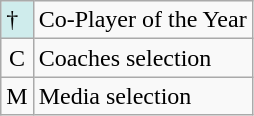<table class="wikitable">
<tr>
<td style="background:#cfecec;">†</td>
<td>Co-Player of the Year</td>
</tr>
<tr>
<td style="text-align:center;">C</td>
<td>Coaches selection</td>
</tr>
<tr>
<td style="text-align:center;">M</td>
<td>Media selection</td>
</tr>
</table>
